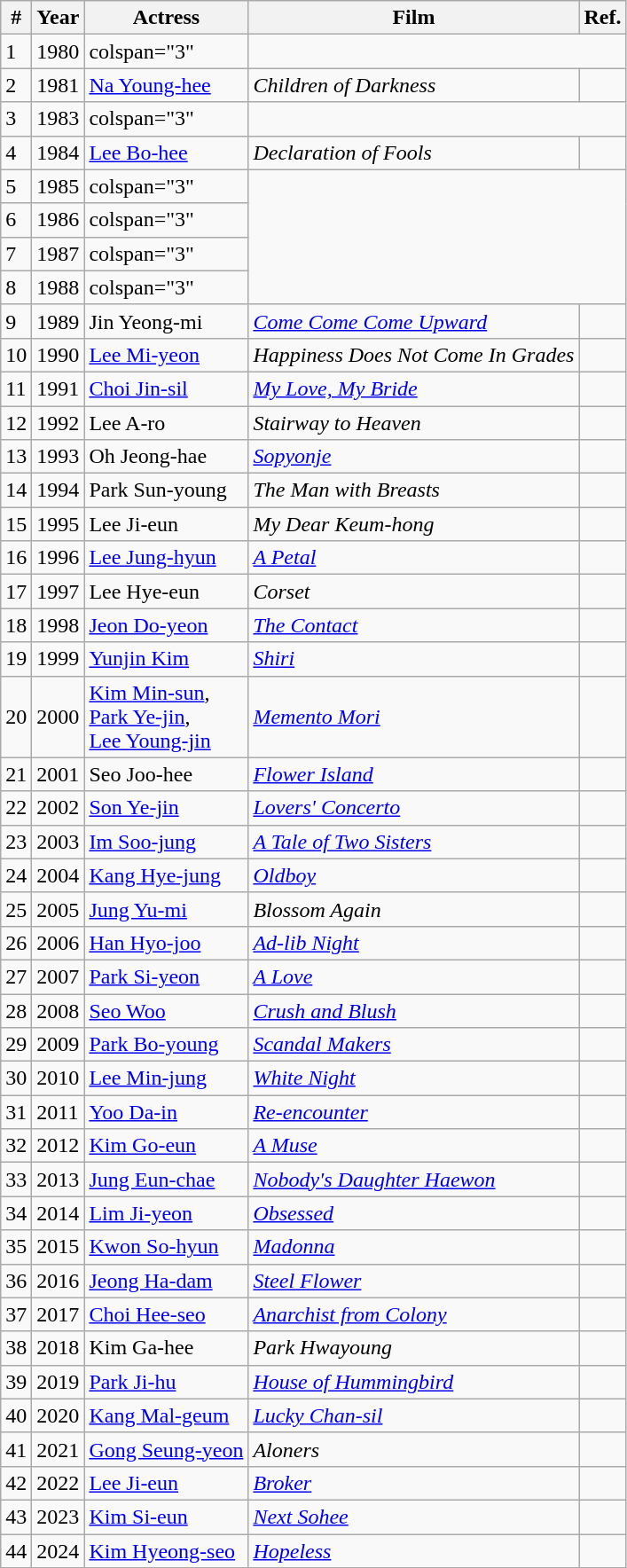<table class="wikitable">
<tr>
<th>#</th>
<th>Year</th>
<th>Actress</th>
<th>Film</th>
<th>Ref.</th>
</tr>
<tr>
<td>1</td>
<td>1980</td>
<td>colspan="3" </td>
</tr>
<tr>
<td>2</td>
<td>1981</td>
<td><a href='#'>Na Young-hee</a></td>
<td><em>Children of Darkness</em></td>
<td></td>
</tr>
<tr>
<td>3</td>
<td>1983</td>
<td>colspan="3" </td>
</tr>
<tr>
<td>4</td>
<td>1984</td>
<td><a href='#'>Lee Bo-hee</a></td>
<td><em>Declaration of Fools</em></td>
<td></td>
</tr>
<tr>
<td>5</td>
<td>1985</td>
<td>colspan="3" </td>
</tr>
<tr>
<td>6</td>
<td>1986</td>
<td>colspan="3" </td>
</tr>
<tr>
<td>7</td>
<td>1987</td>
<td>colspan="3" </td>
</tr>
<tr>
<td>8</td>
<td>1988</td>
<td>colspan="3" </td>
</tr>
<tr>
<td>9</td>
<td>1989</td>
<td>Jin Yeong-mi</td>
<td><em><a href='#'>Come Come Come Upward</a></em></td>
<td></td>
</tr>
<tr>
<td>10</td>
<td>1990</td>
<td><a href='#'>Lee Mi-yeon</a></td>
<td><em>Happiness Does Not Come In Grades</em></td>
<td></td>
</tr>
<tr>
<td>11</td>
<td>1991</td>
<td><a href='#'>Choi Jin-sil</a></td>
<td><em><a href='#'>My Love, My Bride</a></em></td>
<td></td>
</tr>
<tr>
<td>12</td>
<td>1992</td>
<td>Lee A-ro</td>
<td><em>Stairway to Heaven</em></td>
<td></td>
</tr>
<tr>
<td>13</td>
<td>1993</td>
<td>Oh Jeong-hae</td>
<td><em><a href='#'>Sopyonje</a></em></td>
<td></td>
</tr>
<tr>
<td>14</td>
<td>1994</td>
<td>Park Sun-young</td>
<td><em>The Man with Breasts</em></td>
<td></td>
</tr>
<tr>
<td>15</td>
<td>1995</td>
<td>Lee Ji-eun</td>
<td><em>My Dear Keum-hong</em></td>
<td></td>
</tr>
<tr>
<td>16</td>
<td>1996</td>
<td><a href='#'>Lee Jung-hyun</a></td>
<td><em><a href='#'>A Petal</a></em></td>
<td></td>
</tr>
<tr>
<td>17</td>
<td>1997</td>
<td>Lee Hye-eun</td>
<td><em>Corset</em></td>
<td></td>
</tr>
<tr>
<td>18</td>
<td>1998</td>
<td><a href='#'>Jeon Do-yeon</a></td>
<td><em><a href='#'>The Contact</a></em></td>
<td></td>
</tr>
<tr>
<td>19</td>
<td>1999</td>
<td><a href='#'>Yunjin Kim</a></td>
<td><em><a href='#'>Shiri</a></em></td>
<td></td>
</tr>
<tr>
<td>20</td>
<td>2000</td>
<td><a href='#'>Kim Min-sun</a>, <br> <a href='#'>Park Ye-jin</a>, <br> <a href='#'>Lee Young-jin</a></td>
<td><em><a href='#'>Memento Mori</a></em></td>
<td></td>
</tr>
<tr>
<td>21</td>
<td>2001</td>
<td>Seo Joo-hee</td>
<td><em><a href='#'>Flower Island</a></em></td>
<td></td>
</tr>
<tr>
<td>22</td>
<td>2002</td>
<td><a href='#'>Son Ye-jin</a></td>
<td><em><a href='#'>Lovers' Concerto</a></em></td>
<td></td>
</tr>
<tr>
<td>23</td>
<td>2003</td>
<td><a href='#'>Im Soo-jung</a></td>
<td><em><a href='#'>A Tale of Two Sisters</a></em></td>
<td></td>
</tr>
<tr>
<td>24</td>
<td>2004</td>
<td><a href='#'>Kang Hye-jung</a></td>
<td><em><a href='#'>Oldboy</a></em></td>
<td></td>
</tr>
<tr>
<td>25</td>
<td>2005</td>
<td><a href='#'>Jung Yu-mi</a></td>
<td><em>Blossom Again</em></td>
<td></td>
</tr>
<tr>
<td>26</td>
<td>2006</td>
<td><a href='#'>Han Hyo-joo</a></td>
<td><em><a href='#'>Ad-lib Night</a></em></td>
<td></td>
</tr>
<tr>
<td>27</td>
<td>2007</td>
<td><a href='#'>Park Si-yeon</a></td>
<td><em><a href='#'>A Love</a></em></td>
<td></td>
</tr>
<tr>
<td>28</td>
<td>2008</td>
<td><a href='#'>Seo Woo</a></td>
<td><em><a href='#'>Crush and Blush</a></em></td>
<td></td>
</tr>
<tr>
<td>29</td>
<td>2009</td>
<td><a href='#'>Park Bo-young</a></td>
<td><em><a href='#'>Scandal Makers</a></em></td>
<td></td>
</tr>
<tr>
<td>30</td>
<td>2010</td>
<td><a href='#'>Lee Min-jung</a></td>
<td><em><a href='#'>White Night</a></em></td>
<td></td>
</tr>
<tr>
<td>31</td>
<td>2011</td>
<td><a href='#'>Yoo Da-in</a></td>
<td><em><a href='#'>Re-encounter</a></em></td>
<td></td>
</tr>
<tr>
<td>32</td>
<td>2012</td>
<td><a href='#'>Kim Go-eun</a></td>
<td><em><a href='#'>A Muse</a></em></td>
<td></td>
</tr>
<tr>
<td>33</td>
<td>2013</td>
<td><a href='#'>Jung Eun-chae</a></td>
<td><em><a href='#'>Nobody's Daughter Haewon</a></em></td>
<td></td>
</tr>
<tr>
<td>34</td>
<td>2014</td>
<td><a href='#'>Lim Ji-yeon</a></td>
<td><em><a href='#'>Obsessed</a></em></td>
<td></td>
</tr>
<tr>
<td>35</td>
<td>2015</td>
<td><a href='#'>Kwon So-hyun</a></td>
<td><em><a href='#'>Madonna</a></em></td>
<td></td>
</tr>
<tr>
<td>36</td>
<td>2016</td>
<td><a href='#'>Jeong Ha-dam</a></td>
<td><em><a href='#'>Steel Flower</a></em></td>
<td></td>
</tr>
<tr>
<td>37</td>
<td>2017</td>
<td><a href='#'>Choi Hee-seo</a></td>
<td><em><a href='#'>Anarchist from Colony</a></em></td>
<td></td>
</tr>
<tr>
<td>38</td>
<td>2018</td>
<td>Kim Ga-hee</td>
<td><em>Park Hwayoung</em></td>
<td></td>
</tr>
<tr>
<td>39</td>
<td>2019</td>
<td><a href='#'>Park Ji-hu</a></td>
<td><em><a href='#'>House of Hummingbird</a></em></td>
<td></td>
</tr>
<tr>
<td>40</td>
<td>2020</td>
<td><a href='#'>Kang Mal-geum</a></td>
<td><em><a href='#'>Lucky Chan-sil</a></em></td>
</tr>
<tr>
<td>41</td>
<td>2021</td>
<td><a href='#'>Gong Seung-yeon</a></td>
<td><em>Aloners</em></td>
<td></td>
</tr>
<tr>
<td>42</td>
<td>2022</td>
<td><a href='#'>Lee Ji-eun</a></td>
<td><em><a href='#'>Broker</a></em></td>
<td></td>
</tr>
<tr>
<td>43</td>
<td>2023</td>
<td><a href='#'>Kim Si-eun</a></td>
<td><em><a href='#'>Next Sohee</a></em></td>
<td></td>
</tr>
<tr>
<td>44</td>
<td>2024</td>
<td><a href='#'>Kim Hyeong-seo</a></td>
<td><em><a href='#'>Hopeless</a></em></td>
<td></td>
</tr>
<tr>
</tr>
</table>
